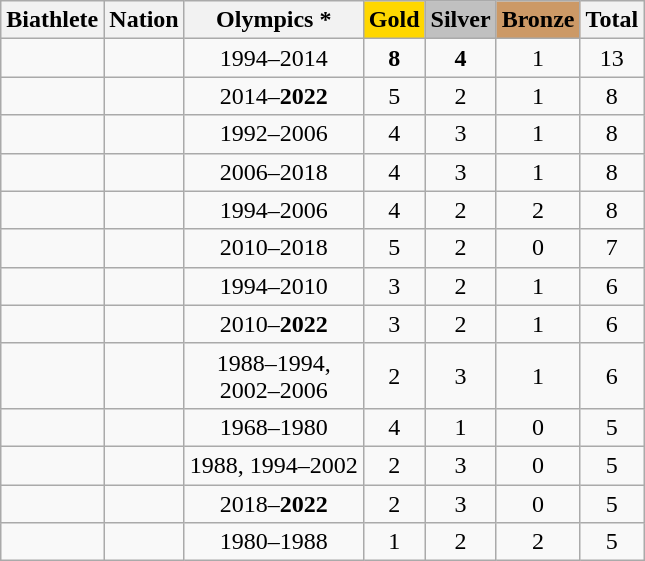<table class="wikitable plainrowheaders" style="text-align:center;">
<tr>
<th>Biathlete</th>
<th>Nation</th>
<th>Olympics *</th>
<th style="background-color: gold;"><strong>Gold</strong></th>
<th style="background-color: silver;"><strong>Silver</strong></th>
<th style="background-color: #cc9966;"><strong>Bronze</strong></th>
<th>Total</th>
</tr>
<tr>
<td align=left></td>
<td align=left></td>
<td>1994–2014</td>
<td><strong>8</strong></td>
<td><strong>4</strong></td>
<td>1</td>
<td>13</td>
</tr>
<tr>
<td align=left></td>
<td align=left></td>
<td>2014–<strong>2022</strong></td>
<td>5</td>
<td>2</td>
<td>1</td>
<td>8</td>
</tr>
<tr>
<td align=left></td>
<td align=left></td>
<td>1992–2006</td>
<td>4</td>
<td>3</td>
<td>1</td>
<td>8</td>
</tr>
<tr>
<td align=left></td>
<td align=left></td>
<td>2006–2018</td>
<td>4</td>
<td>3</td>
<td>1</td>
<td>8</td>
</tr>
<tr>
<td align=left></td>
<td align=left></td>
<td>1994–2006</td>
<td>4</td>
<td>2</td>
<td>2</td>
<td>8</td>
</tr>
<tr>
<td align=left></td>
<td align=left></td>
<td>2010–2018</td>
<td>5</td>
<td>2</td>
<td>0</td>
<td>7</td>
</tr>
<tr>
<td align=left></td>
<td align=left></td>
<td>1994–2010</td>
<td>3</td>
<td>2</td>
<td>1</td>
<td>6</td>
</tr>
<tr>
<td align=left></td>
<td align=left></td>
<td>2010–<strong>2022</strong></td>
<td>3</td>
<td>2</td>
<td>1</td>
<td>6</td>
</tr>
<tr>
<td align=left></td>
<td align=left><br><br></td>
<td>1988–1994,<br> 2002–2006</td>
<td>2</td>
<td>3</td>
<td>1</td>
<td>6</td>
</tr>
<tr>
<td align=left></td>
<td align=left></td>
<td>1968–1980</td>
<td>4</td>
<td>1</td>
<td>0</td>
<td>5</td>
</tr>
<tr>
<td align=left></td>
<td align=left><br></td>
<td>1988, 1994–2002</td>
<td>2</td>
<td>3</td>
<td>0</td>
<td>5</td>
</tr>
<tr>
<td align=left></td>
<td align=left></td>
<td>2018–<strong>2022</strong></td>
<td>2</td>
<td>3</td>
<td>0</td>
<td>5</td>
</tr>
<tr>
<td align=left></td>
<td align=left></td>
<td>1980–1988</td>
<td>1</td>
<td>2</td>
<td>2</td>
<td>5</td>
</tr>
</table>
